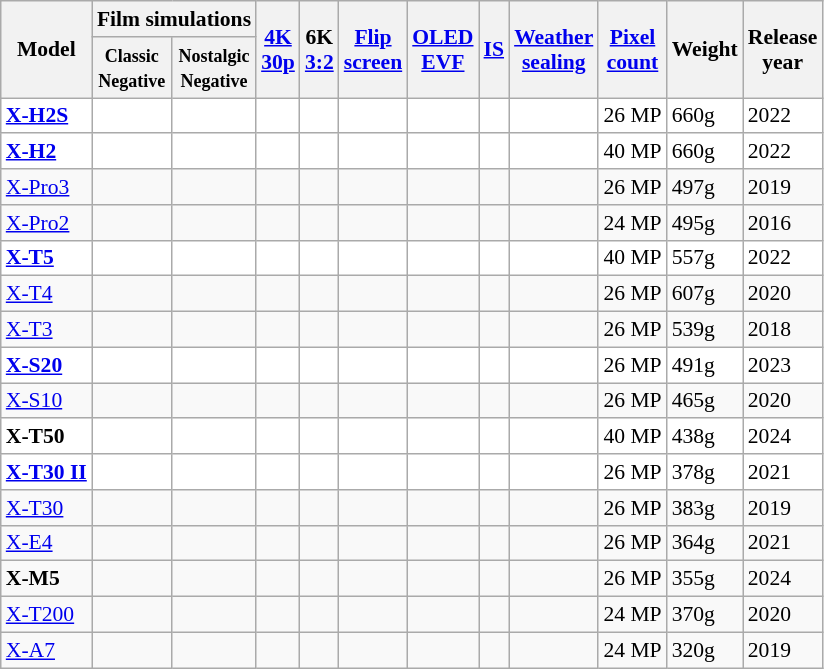<table class="wikitable sortable col10right col11right" style="font-size:90%;white-space:nowrap">
<tr>
<th rowspan=2>Model</th>
<th colspan=2>Film simulations</th>
<th rowspan=2><a href='#'>4K</a><br><a href='#'>30p</a></th>
<th rowspan=2>6K<br><a href='#'>3:2</a></th>
<th rowspan=2><a href='#'>Flip<br>screen</a></th>
<th rowspan=2><a href='#'>OLED</a><br><a href='#'>EVF</a></th>
<th rowspan=2><a href='#'>IS</a></th>
<th rowspan=2><a href='#'>Weather<br>sealing</a></th>
<th rowspan=2><a href='#'>Pixel<br>count</a></th>
<th rowspan=2>Weight</th>
<th rowspan=2>Release<br>year</th>
</tr>
<tr>
<th><small>Classic<br>Negative</small></th>
<th><small>Nostalgic<br>Negative</small></th>
</tr>
<tr style="background:#fff">
<td><strong><a href='#'>X-H2S</a></strong></td>
<td></td>
<td></td>
<td></td>
<td></td>
<td></td>
<td></td>
<td></td>
<td></td>
<td>26 MP</td>
<td>660g</td>
<td>2022</td>
</tr>
<tr style="background:#fff">
<td><strong><a href='#'>X-H2</a></strong></td>
<td></td>
<td></td>
<td></td>
<td></td>
<td></td>
<td></td>
<td></td>
<td></td>
<td>40 MP</td>
<td>660g</td>
<td>2022</td>
</tr>
<tr>
<td><a href='#'>X-Pro3</a></td>
<td></td>
<td></td>
<td></td>
<td></td>
<td></td>
<td></td>
<td></td>
<td></td>
<td>26 MP</td>
<td>497g</td>
<td>2019</td>
</tr>
<tr>
<td><a href='#'>X-Pro2</a></td>
<td></td>
<td></td>
<td></td>
<td></td>
<td></td>
<td></td>
<td></td>
<td></td>
<td>24 MP</td>
<td>495g</td>
<td>2016</td>
</tr>
<tr style="background:#fff">
<td><strong><a href='#'>X-T5</a></strong></td>
<td></td>
<td></td>
<td></td>
<td></td>
<td></td>
<td></td>
<td></td>
<td></td>
<td>40 MP</td>
<td>557g</td>
<td>2022</td>
</tr>
<tr>
<td><a href='#'>X-T4</a></td>
<td></td>
<td></td>
<td></td>
<td></td>
<td></td>
<td></td>
<td></td>
<td></td>
<td>26 MP</td>
<td>607g</td>
<td>2020</td>
</tr>
<tr>
<td><a href='#'>X-T3</a></td>
<td></td>
<td></td>
<td></td>
<td></td>
<td></td>
<td></td>
<td></td>
<td></td>
<td>26 MP</td>
<td>539g</td>
<td>2018</td>
</tr>
<tr style="background:#fff">
<td><strong><a href='#'>X-S20</a></strong></td>
<td></td>
<td></td>
<td></td>
<td></td>
<td></td>
<td></td>
<td></td>
<td></td>
<td>26 MP</td>
<td>491g</td>
<td>2023</td>
</tr>
<tr>
<td><a href='#'>X-S10</a></td>
<td></td>
<td></td>
<td></td>
<td></td>
<td></td>
<td></td>
<td></td>
<td></td>
<td>26 MP</td>
<td>465g</td>
<td>2020</td>
</tr>
<tr style="background:#fff">
<td><strong>X-T50</strong></td>
<td></td>
<td></td>
<td></td>
<td></td>
<td></td>
<td></td>
<td></td>
<td></td>
<td>40 MP</td>
<td>438g</td>
<td>2024</td>
</tr>
<tr style="background:#fff">
<td><strong><a href='#'>X-T30 II</a></strong></td>
<td></td>
<td></td>
<td></td>
<td></td>
<td></td>
<td></td>
<td></td>
<td></td>
<td>26 MP</td>
<td>378g</td>
<td>2021</td>
</tr>
<tr>
<td><a href='#'>X-T30</a></td>
<td></td>
<td></td>
<td></td>
<td></td>
<td></td>
<td></td>
<td></td>
<td></td>
<td>26 MP</td>
<td>383g</td>
<td>2019</td>
</tr>
<tr>
<td><a href='#'>X-E4</a></td>
<td></td>
<td></td>
<td></td>
<td></td>
<td></td>
<td></td>
<td></td>
<td></td>
<td>26 MP</td>
<td>364g</td>
<td>2021</td>
</tr>
<tr>
<td><strong>X-M5</strong></td>
<td></td>
<td></td>
<td></td>
<td></td>
<td></td>
<td></td>
<td></td>
<td></td>
<td>26 MP</td>
<td>355g</td>
<td>2024</td>
</tr>
<tr>
<td><a href='#'>X-T200</a></td>
<td></td>
<td></td>
<td></td>
<td></td>
<td></td>
<td></td>
<td></td>
<td></td>
<td>24 MP</td>
<td>370g</td>
<td>2020</td>
</tr>
<tr>
<td><a href='#'>X-A7</a></td>
<td></td>
<td></td>
<td></td>
<td></td>
<td></td>
<td></td>
<td></td>
<td></td>
<td>24 MP</td>
<td>320g</td>
<td>2019</td>
</tr>
</table>
